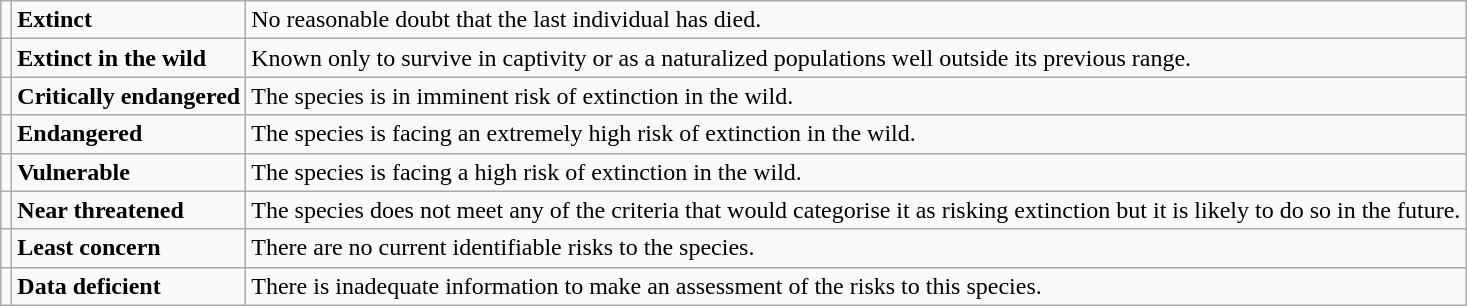<table class="wikitable" style="text-align:left">
<tr>
<td></td>
<td><strong>Extinct</strong></td>
<td>No reasonable doubt that the last individual has died.</td>
</tr>
<tr>
<td></td>
<td><strong>Extinct in the wild</strong></td>
<td>Known only to survive in captivity or as a naturalized populations well outside its previous range.</td>
</tr>
<tr>
<td></td>
<td><strong>Critically endangered</strong></td>
<td>The species is in imminent risk of extinction in the wild.</td>
</tr>
<tr>
<td></td>
<td><strong>Endangered</strong></td>
<td>The species is facing an extremely high risk of extinction in the wild.</td>
</tr>
<tr>
<td></td>
<td><strong>Vulnerable</strong></td>
<td>The species is facing a high risk of extinction in the wild.</td>
</tr>
<tr>
<td></td>
<td><strong>Near threatened</strong></td>
<td>The species does not meet any of the criteria that would categorise it as risking extinction but it is likely to do so in the future.</td>
</tr>
<tr>
<td></td>
<td><strong>Least concern</strong></td>
<td>There are no current identifiable risks to the species.</td>
</tr>
<tr>
<td></td>
<td><strong>Data deficient</strong></td>
<td>There is inadequate information to make an assessment of the risks to this species.</td>
</tr>
</table>
